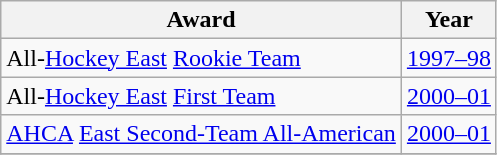<table class="wikitable">
<tr>
<th>Award</th>
<th>Year</th>
</tr>
<tr>
<td>All-<a href='#'>Hockey East</a> <a href='#'>Rookie Team</a></td>
<td><a href='#'>1997–98</a></td>
</tr>
<tr>
<td>All-<a href='#'>Hockey East</a> <a href='#'>First Team</a></td>
<td><a href='#'>2000–01</a></td>
</tr>
<tr>
<td><a href='#'>AHCA</a> <a href='#'>East Second-Team All-American</a></td>
<td><a href='#'>2000–01</a></td>
</tr>
<tr>
</tr>
</table>
